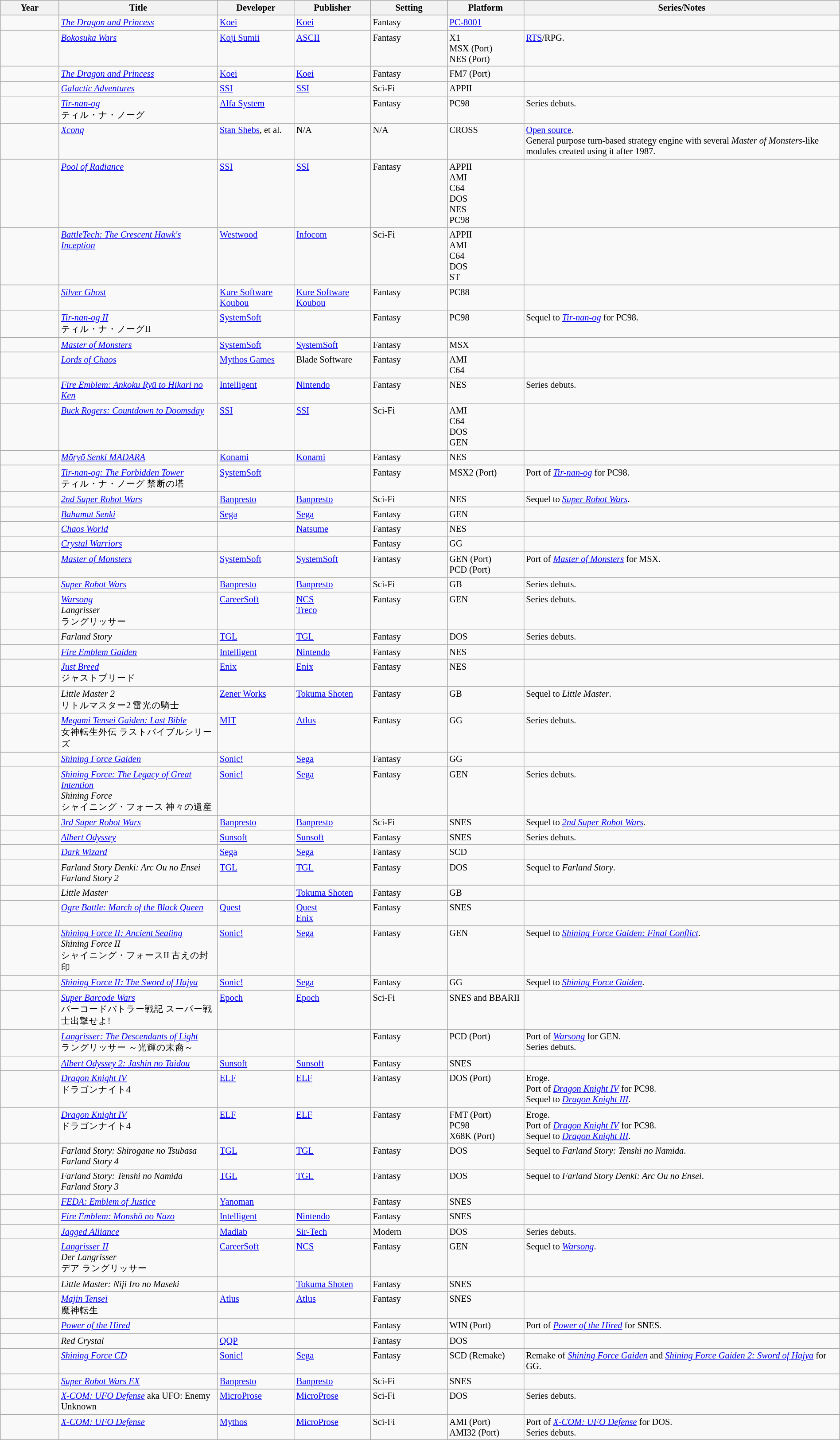<table class="wikitable sortable" style="font-size:85%;width:100%;">
<tr>
<th style="width:6em;">Year</th>
<th>Title</th>
<th style="width:8em;">Developer</th>
<th style="width:8em;">Publisher</th>
<th style="width:8em;">Setting</th>
<th style="width:8em;">Platform</th>
<th>Series/Notes</th>
</tr>
<tr style="vertical-align: top;">
<td><span></span></td>
<td><em><a href='#'>The Dragon and Princess</a></em></td>
<td><a href='#'>Koei</a></td>
<td><a href='#'>Koei</a></td>
<td>Fantasy</td>
<td><a href='#'>PC-8001</a></td>
<td></td>
</tr>
<tr style="vertical-align: top;">
<td><span></span></td>
<td><em><a href='#'>Bokosuka Wars</a></em></td>
<td><a href='#'>Koji Sumii</a></td>
<td><a href='#'>ASCII</a></td>
<td>Fantasy</td>
<td>X1 <br> MSX (Port) <br> NES (Port)</td>
<td><a href='#'>RTS</a>/RPG.</td>
</tr>
<tr style="vertical-align: top;">
<td><span></span></td>
<td><em><a href='#'>The Dragon and Princess</a></em></td>
<td><a href='#'>Koei</a></td>
<td><a href='#'>Koei</a></td>
<td>Fantasy</td>
<td>FM7 (Port)</td>
<td></td>
</tr>
<tr style="vertical-align: top;">
<td><span></span></td>
<td><em><a href='#'>Galactic Adventures</a></em></td>
<td><a href='#'>SSI</a></td>
<td><a href='#'>SSI</a></td>
<td>Sci-Fi</td>
<td>APPII</td>
<td></td>
</tr>
<tr style="vertical-align: top;">
<td><span></span></td>
<td><em><a href='#'>Tir-nan-og</a></em><br>ティル・ナ・ノーグ</td>
<td><a href='#'>Alfa System</a></td>
<td></td>
<td>Fantasy</td>
<td>PC98</td>
<td>Series debuts.</td>
</tr>
<tr style="vertical-align: top;">
<td></td>
<td><em><a href='#'>Xconq</a></em></td>
<td><a href='#'>Stan Shebs</a>, et al.</td>
<td>N/A</td>
<td>N/A</td>
<td>CROSS</td>
<td><a href='#'>Open source</a>.<br>General purpose turn-based strategy engine with several <em>Master of Monsters</em>-like modules created using it after 1987.</td>
</tr>
<tr style="vertical-align: top;">
<td><span></span></td>
<td><em><a href='#'>Pool of Radiance</a></em></td>
<td><a href='#'>SSI</a></td>
<td><a href='#'>SSI</a></td>
<td>Fantasy</td>
<td>APPII<br>AMI<br>C64<br>DOS<br>NES<br>PC98</td>
<td></td>
</tr>
<tr style="vertical-align: top;">
<td></td>
<td><em><a href='#'>BattleTech: The Crescent Hawk's Inception</a></em></td>
<td><a href='#'>Westwood</a></td>
<td><a href='#'>Infocom</a></td>
<td>Sci-Fi</td>
<td>APPII<br>AMI<br>C64<br>DOS<br>ST</td>
<td></td>
</tr>
<tr style="vertical-align: top;">
<td></td>
<td><em><a href='#'>Silver Ghost</a></em></td>
<td><a href='#'>Kure Software Koubou</a></td>
<td><a href='#'>Kure Software Koubou</a></td>
<td>Fantasy</td>
<td>PC88</td>
<td></td>
</tr>
<tr style="vertical-align: top;">
<td></td>
<td><em><a href='#'>Tir-nan-og II</a></em><br>ティル・ナ・ノーグII</td>
<td><a href='#'>SystemSoft</a></td>
<td></td>
<td>Fantasy</td>
<td>PC98</td>
<td>Sequel to <em><a href='#'>Tir-nan-og</a></em> for PC98.</td>
</tr>
<tr style="vertical-align: top;">
<td><span></span></td>
<td><em><a href='#'>Master of Monsters</a></em></td>
<td><a href='#'>SystemSoft</a></td>
<td><a href='#'>SystemSoft</a></td>
<td>Fantasy</td>
<td>MSX</td>
<td></td>
</tr>
<tr style="vertical-align: top;">
<td><span></span></td>
<td><em><a href='#'>Lords of Chaos</a></em></td>
<td><a href='#'>Mythos Games</a></td>
<td>Blade Software</td>
<td>Fantasy</td>
<td>AMI<br>C64</td>
<td></td>
</tr>
<tr style="vertical-align: top;">
<td></td>
<td><em><a href='#'>Fire Emblem: Ankoku Ryū to Hikari no Ken</a></em></td>
<td><a href='#'>Intelligent</a></td>
<td><a href='#'>Nintendo</a></td>
<td>Fantasy</td>
<td>NES</td>
<td>Series debuts.</td>
</tr>
<tr style="vertical-align: top;">
<td></td>
<td><em><a href='#'>Buck Rogers: Countdown to Doomsday</a></em></td>
<td><a href='#'>SSI</a></td>
<td><a href='#'>SSI</a></td>
<td>Sci-Fi</td>
<td>AMI<br>C64<br>DOS<br>GEN</td>
<td></td>
</tr>
<tr style="vertical-align: top;">
<td></td>
<td><em><a href='#'>Mōryō Senki MADARA</a></em></td>
<td><a href='#'>Konami</a></td>
<td><a href='#'>Konami</a></td>
<td>Fantasy</td>
<td>NES</td>
<td></td>
</tr>
<tr style="vertical-align: top;">
<td></td>
<td><em><a href='#'>Tir-nan-og: The Forbidden Tower</a></em><br>ティル・ナ・ノーグ 禁断の塔</td>
<td><a href='#'>SystemSoft</a></td>
<td></td>
<td>Fantasy</td>
<td>MSX2 (Port)</td>
<td>Port of <em><a href='#'>Tir-nan-og</a></em> for PC98.</td>
</tr>
<tr style="vertical-align: top;">
<td><span></span></td>
<td><em><a href='#'>2nd Super Robot Wars</a></em></td>
<td><a href='#'>Banpresto</a></td>
<td><a href='#'>Banpresto</a></td>
<td>Sci-Fi</td>
<td>NES</td>
<td>Sequel to <em><a href='#'>Super Robot Wars</a></em>.</td>
</tr>
<tr style="vertical-align: top;">
<td></td>
<td><em><a href='#'>Bahamut Senki</a></em></td>
<td><a href='#'>Sega</a></td>
<td><a href='#'>Sega</a></td>
<td>Fantasy</td>
<td>GEN</td>
<td></td>
</tr>
<tr style="vertical-align: top;">
<td></td>
<td><em><a href='#'>Chaos World</a></em></td>
<td></td>
<td><a href='#'>Natsume</a></td>
<td>Fantasy</td>
<td>NES</td>
<td></td>
</tr>
<tr style="vertical-align: top;">
<td></td>
<td><em><a href='#'>Crystal Warriors</a></em></td>
<td></td>
<td></td>
<td>Fantasy</td>
<td>GG</td>
<td></td>
</tr>
<tr style="vertical-align: top;">
<td></td>
<td><em><a href='#'>Master of Monsters</a></em></td>
<td><a href='#'>SystemSoft</a></td>
<td><a href='#'>SystemSoft</a></td>
<td>Fantasy</td>
<td>GEN (Port)<br>PCD (Port)</td>
<td>Port of <em><a href='#'>Master of Monsters</a></em> for MSX.</td>
</tr>
<tr style="vertical-align: top;">
<td></td>
<td><em><a href='#'>Super Robot Wars</a></em></td>
<td><a href='#'>Banpresto</a></td>
<td><a href='#'>Banpresto</a></td>
<td>Sci-Fi</td>
<td>GB</td>
<td>Series debuts.</td>
</tr>
<tr style="vertical-align: top;">
<td></td>
<td><em><a href='#'>Warsong</a></em><br><em>Langrisser</em><br>ラングリッサー</td>
<td><a href='#'>CareerSoft</a></td>
<td><a href='#'>NCS</a><br><a href='#'>Treco</a></td>
<td>Fantasy</td>
<td>GEN</td>
<td>Series debuts.</td>
</tr>
<tr style="vertical-align: top;">
<td><span></span></td>
<td><em>Farland Story</em></td>
<td><a href='#'>TGL</a></td>
<td><a href='#'>TGL</a></td>
<td>Fantasy</td>
<td>DOS</td>
<td>Series debuts.</td>
</tr>
<tr style="vertical-align: top;">
<td></td>
<td><em><a href='#'>Fire Emblem Gaiden</a></em></td>
<td><a href='#'>Intelligent</a></td>
<td><a href='#'>Nintendo</a></td>
<td>Fantasy</td>
<td>NES</td>
<td></td>
</tr>
<tr style="vertical-align: top;">
<td></td>
<td><em><a href='#'>Just Breed</a></em><br>ジャストブリード</td>
<td><a href='#'>Enix</a></td>
<td><a href='#'>Enix</a></td>
<td>Fantasy</td>
<td>NES</td>
<td></td>
</tr>
<tr style="vertical-align: top;">
<td></td>
<td><em>Little Master 2</em><br>リトルマスター2 雷光の騎士</td>
<td><a href='#'>Zener Works</a></td>
<td><a href='#'>Tokuma Shoten</a></td>
<td>Fantasy</td>
<td>GB</td>
<td>Sequel to <em>Little Master</em>.</td>
</tr>
<tr style="vertical-align: top;">
<td></td>
<td><em><a href='#'>Megami Tensei Gaiden: Last Bible</a></em><br>女神転生外伝 ラストバイブルシリーズ</td>
<td><a href='#'>MIT</a></td>
<td><a href='#'>Atlus</a></td>
<td>Fantasy</td>
<td>GG</td>
<td>Series debuts.</td>
</tr>
<tr style="vertical-align: top;">
<td></td>
<td><em><a href='#'>Shining Force Gaiden</a></em></td>
<td><a href='#'>Sonic!</a></td>
<td><a href='#'>Sega</a></td>
<td>Fantasy</td>
<td>GG</td>
<td></td>
</tr>
<tr style="vertical-align: top;">
<td></td>
<td><em><a href='#'>Shining Force: The Legacy of Great Intention</a></em><br><em>Shining Force</em><br>シャイニング・フォース 神々の遺産</td>
<td><a href='#'>Sonic!</a></td>
<td><a href='#'>Sega</a></td>
<td>Fantasy</td>
<td>GEN</td>
<td>Series debuts.</td>
</tr>
<tr style="vertical-align: top;">
<td><span></span></td>
<td><em><a href='#'>3rd Super Robot Wars</a></em></td>
<td><a href='#'>Banpresto</a></td>
<td><a href='#'>Banpresto</a></td>
<td>Sci-Fi</td>
<td>SNES</td>
<td>Sequel to <em><a href='#'>2nd Super Robot Wars</a></em>.</td>
</tr>
<tr style="vertical-align: top;">
<td></td>
<td><em><a href='#'>Albert Odyssey</a></em></td>
<td><a href='#'>Sunsoft</a></td>
<td><a href='#'>Sunsoft</a></td>
<td>Fantasy</td>
<td>SNES</td>
<td>Series debuts.</td>
</tr>
<tr style="vertical-align: top;">
<td></td>
<td><em><a href='#'>Dark Wizard</a></em></td>
<td><a href='#'>Sega</a></td>
<td><a href='#'>Sega</a></td>
<td>Fantasy</td>
<td>SCD</td>
<td></td>
</tr>
<tr style="vertical-align: top;">
<td></td>
<td><em>Farland Story Denki: Arc Ou no Ensei</em><br><em>Farland Story 2</em></td>
<td><a href='#'>TGL</a></td>
<td><a href='#'>TGL</a></td>
<td>Fantasy</td>
<td>DOS</td>
<td>Sequel to <em>Farland Story</em>.</td>
</tr>
<tr style="vertical-align: top;">
<td></td>
<td><em>Little Master</em></td>
<td></td>
<td><a href='#'>Tokuma Shoten</a></td>
<td>Fantasy</td>
<td>GB</td>
<td></td>
</tr>
<tr style="vertical-align: top;">
<td></td>
<td><em><a href='#'>Ogre Battle: March of the Black Queen</a></em></td>
<td><a href='#'>Quest</a></td>
<td><a href='#'>Quest</a><br><a href='#'>Enix</a></td>
<td>Fantasy</td>
<td>SNES</td>
<td></td>
</tr>
<tr style="vertical-align: top;">
<td></td>
<td><em><a href='#'>Shining Force II: Ancient Sealing</a></em><br><em>Shining Force II</em><br>シャイニング・フォースII 古えの封印</td>
<td><a href='#'>Sonic!</a></td>
<td><a href='#'>Sega</a></td>
<td>Fantasy</td>
<td>GEN</td>
<td>Sequel to <em><a href='#'>Shining Force Gaiden: Final Conflict</a></em>.</td>
</tr>
<tr style="vertical-align: top;">
<td></td>
<td><em><a href='#'>Shining Force II: The Sword of Hajya</a></em></td>
<td><a href='#'>Sonic!</a></td>
<td><a href='#'>Sega</a></td>
<td>Fantasy</td>
<td>GG</td>
<td>Sequel to <em><a href='#'>Shining Force Gaiden</a></em>.</td>
</tr>
<tr style="vertical-align: top;">
<td></td>
<td><em><a href='#'>Super Barcode Wars</a></em><br>バーコードバトラー戦記 スーパー戦士出撃せよ!</td>
<td><a href='#'>Epoch</a></td>
<td><a href='#'>Epoch</a></td>
<td>Sci-Fi</td>
<td>SNES and BBARII</td>
<td></td>
</tr>
<tr style="vertical-align: top;">
<td></td>
<td><em><a href='#'>Langrisser: The Descendants of Light</a></em><br>ラングリッサー ～光輝の末裔～</td>
<td></td>
<td></td>
<td>Fantasy</td>
<td>PCD (Port)</td>
<td>Port of <em><a href='#'>Warsong</a></em> for GEN.<br>Series debuts.</td>
</tr>
<tr style="vertical-align: top;">
<td><span></span></td>
<td><em><a href='#'>Albert Odyssey 2: Jashin no Taidou</a></em></td>
<td><a href='#'>Sunsoft</a></td>
<td><a href='#'>Sunsoft</a></td>
<td>Fantasy</td>
<td>SNES</td>
<td></td>
</tr>
<tr style="vertical-align: top;">
<td></td>
<td><em><a href='#'>Dragon Knight IV</a></em><br>ドラゴンナイト4</td>
<td><a href='#'>ELF</a></td>
<td><a href='#'>ELF</a></td>
<td>Fantasy</td>
<td>DOS (Port)</td>
<td>Eroge.<br>Port of <em><a href='#'>Dragon Knight IV</a></em> for PC98.<br>Sequel to <em><a href='#'>Dragon Knight III</a></em>.</td>
</tr>
<tr style="vertical-align: top;">
<td></td>
<td><em><a href='#'>Dragon Knight IV</a></em><br>ドラゴンナイト4</td>
<td><a href='#'>ELF</a></td>
<td><a href='#'>ELF</a></td>
<td>Fantasy</td>
<td>FMT (Port)<br>PC98<br>X68K (Port)</td>
<td>Eroge.<br>Port of <em><a href='#'>Dragon Knight IV</a></em> for PC98.<br>Sequel to <em><a href='#'>Dragon Knight III</a></em>.</td>
</tr>
<tr style="vertical-align: top;">
<td></td>
<td><em>Farland Story: Shirogane no Tsubasa</em><br><em>Farland Story 4</em></td>
<td><a href='#'>TGL</a></td>
<td><a href='#'>TGL</a></td>
<td>Fantasy</td>
<td>DOS</td>
<td>Sequel to <em>Farland Story: Tenshi no Namida</em>.</td>
</tr>
<tr style="vertical-align: top;">
<td></td>
<td><em>Farland Story: Tenshi no Namida</em><br><em>Farland Story 3</em></td>
<td><a href='#'>TGL</a></td>
<td><a href='#'>TGL</a></td>
<td>Fantasy</td>
<td>DOS</td>
<td>Sequel to <em>Farland Story Denki: Arc Ou no Ensei</em>.</td>
</tr>
<tr style="vertical-align: top;">
<td></td>
<td><em><a href='#'>FEDA: Emblem of Justice</a></em></td>
<td><a href='#'>Yanoman</a></td>
<td></td>
<td>Fantasy</td>
<td>SNES</td>
<td></td>
</tr>
<tr style="vertical-align: top;">
<td></td>
<td><em><a href='#'>Fire Emblem: Monshō no Nazo</a></em></td>
<td><a href='#'>Intelligent</a></td>
<td><a href='#'>Nintendo</a></td>
<td>Fantasy</td>
<td>SNES</td>
<td></td>
</tr>
<tr style="vertical-align: top;">
<td></td>
<td><em><a href='#'>Jagged Alliance</a></em></td>
<td><a href='#'>Madlab</a></td>
<td><a href='#'>Sir-Tech</a></td>
<td>Modern</td>
<td>DOS</td>
<td>Series debuts.</td>
</tr>
<tr style="vertical-align: top;">
<td></td>
<td><em><a href='#'>Langrisser II</a></em><br><em>Der Langrisser</em><br>デア ラングリッサー</td>
<td><a href='#'>CareerSoft</a></td>
<td><a href='#'>NCS</a></td>
<td>Fantasy</td>
<td>GEN</td>
<td>Sequel to <em><a href='#'>Warsong</a></em>.</td>
</tr>
<tr style="vertical-align: top;">
<td></td>
<td><em>Little Master: Niji Iro no Maseki</em></td>
<td></td>
<td><a href='#'>Tokuma Shoten</a></td>
<td>Fantasy</td>
<td>SNES</td>
<td></td>
</tr>
<tr style="vertical-align: top;">
<td></td>
<td><em><a href='#'>Majin Tensei</a></em><br>魔神転生</td>
<td><a href='#'>Atlus</a></td>
<td><a href='#'>Atlus</a></td>
<td>Fantasy</td>
<td>SNES</td>
<td></td>
</tr>
<tr style="vertical-align: top;">
<td></td>
<td><em><a href='#'>Power of the Hired</a></em></td>
<td></td>
<td></td>
<td>Fantasy</td>
<td>WIN (Port)</td>
<td>Port of <em><a href='#'>Power of the Hired</a></em> for SNES.</td>
</tr>
<tr style="vertical-align: top;">
<td></td>
<td><em>Red Crystal</em></td>
<td><a href='#'>QQP</a></td>
<td></td>
<td>Fantasy</td>
<td>DOS</td>
<td></td>
</tr>
<tr style="vertical-align: top;">
<td></td>
<td><em><a href='#'>Shining Force CD</a></em></td>
<td><a href='#'>Sonic!</a></td>
<td><a href='#'>Sega</a></td>
<td>Fantasy</td>
<td>SCD (Remake)</td>
<td>Remake of <em><a href='#'>Shining Force Gaiden</a></em> and <em><a href='#'>Shining Force Gaiden 2: Sword of Hajya</a></em> for GG.</td>
</tr>
<tr style="vertical-align: top;">
<td></td>
<td><em><a href='#'>Super Robot Wars EX</a></em></td>
<td><a href='#'>Banpresto</a></td>
<td><a href='#'>Banpresto</a></td>
<td>Sci-Fi</td>
<td>SNES</td>
<td></td>
</tr>
<tr style="vertical-align: top;">
<td></td>
<td><em><a href='#'>X-COM: UFO Defense</a></em> aka UFO: Enemy Unknown</td>
<td><a href='#'>MicroProse</a></td>
<td><a href='#'>MicroProse</a></td>
<td>Sci-Fi</td>
<td>DOS</td>
<td>Series debuts.</td>
</tr>
<tr style="vertical-align: top;">
<td></td>
<td><em><a href='#'>X-COM: UFO Defense</a></em></td>
<td><a href='#'>Mythos</a></td>
<td><a href='#'>MicroProse</a></td>
<td>Sci-Fi</td>
<td>AMI (Port)<br>AMI32 (Port)</td>
<td>Port of <em><a href='#'>X-COM: UFO Defense</a></em> for DOS.<br>Series debuts.</td>
</tr>
</table>
